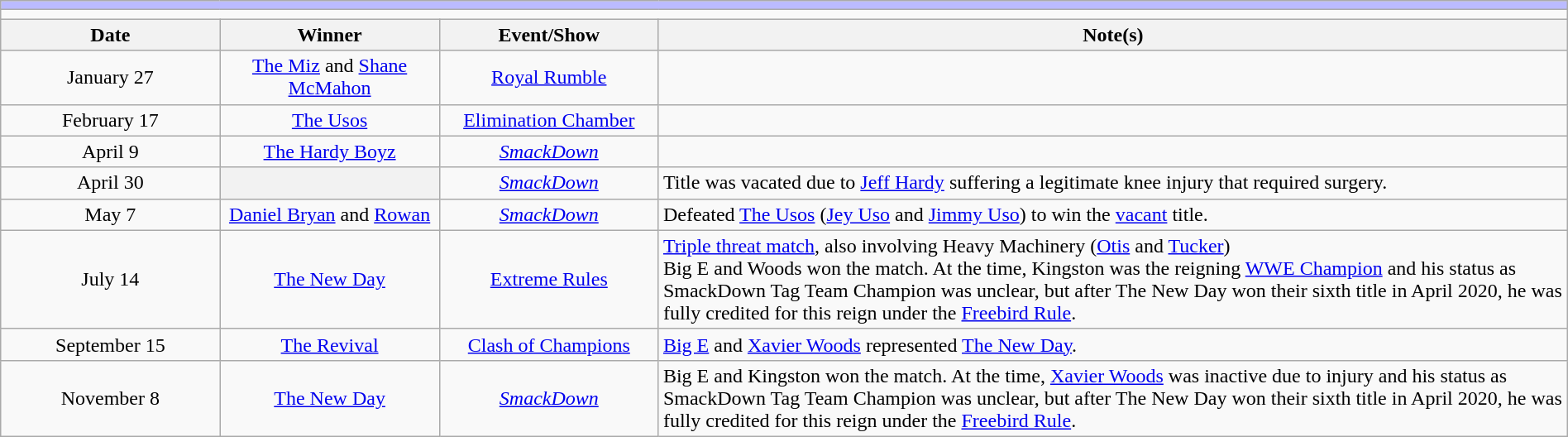<table class="wikitable" style="text-align:center; width:100%;">
<tr style="background:#BBF;">
<td colspan="4"></td>
</tr>
<tr>
<td colspan="4"><strong></strong></td>
</tr>
<tr>
<th width=14%>Date</th>
<th width=14%>Winner</th>
<th width=14%>Event/Show</th>
<th width=58%>Note(s)</th>
</tr>
<tr>
<td>January 27</td>
<td><a href='#'>The Miz</a> and <a href='#'>Shane McMahon</a></td>
<td><a href='#'>Royal Rumble</a></td>
<td></td>
</tr>
<tr>
<td>February 17</td>
<td><a href='#'>The Usos</a><br></td>
<td><a href='#'>Elimination Chamber</a></td>
<td align=left></td>
</tr>
<tr>
<td>April 9</td>
<td><a href='#'>The Hardy Boyz</a><br></td>
<td><em><a href='#'>SmackDown</a></em></td>
<td align=left></td>
</tr>
<tr>
<td>April 30</td>
<th></th>
<td><em><a href='#'>SmackDown</a></em></td>
<td align=left>Title was vacated due to <a href='#'>Jeff Hardy</a> suffering a legitimate knee injury that required surgery.</td>
</tr>
<tr>
<td>May 7</td>
<td><a href='#'>Daniel Bryan</a> and <a href='#'>Rowan</a></td>
<td><em><a href='#'>SmackDown</a></em></td>
<td align="left">Defeated <a href='#'>The Usos</a> (<a href='#'>Jey Uso</a> and <a href='#'>Jimmy Uso</a>) to win the <a href='#'>vacant</a> title.</td>
</tr>
<tr>
<td>July 14</td>
<td><a href='#'>The New Day</a><br></td>
<td><a href='#'>Extreme Rules</a></td>
<td align=left><a href='#'>Triple threat match</a>, also involving Heavy Machinery (<a href='#'>Otis</a> and <a href='#'>Tucker</a>)<br>Big E and Woods won the match. At the time, Kingston was the reigning <a href='#'>WWE Champion</a> and his status as SmackDown Tag Team Champion was unclear, but after The New Day won their sixth title in April 2020, he was fully credited for this reign under the <a href='#'>Freebird Rule</a>.</td>
</tr>
<tr>
<td>September 15</td>
<td><a href='#'>The Revival</a><br></td>
<td><a href='#'>Clash of Champions</a></td>
<td align=left><a href='#'>Big E</a> and <a href='#'>Xavier Woods</a> represented <a href='#'>The New Day</a>.</td>
</tr>
<tr>
<td>November 8</td>
<td><a href='#'>The New Day</a><br></td>
<td><em><a href='#'>SmackDown</a></em></td>
<td align=left>Big E and Kingston won the match. At the time, <a href='#'>Xavier Woods</a> was inactive due to injury and his status as SmackDown Tag Team Champion was unclear, but after The New Day won their sixth title in April 2020, he was fully credited for this reign under the <a href='#'>Freebird Rule</a>.</td>
</tr>
</table>
